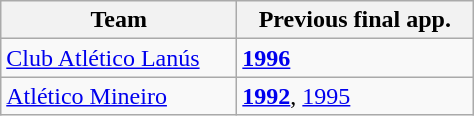<table class="wikitable">
<tr>
<th width=150px>Team</th>
<th width=150px>Previous final app.</th>
</tr>
<tr>
<td> <a href='#'>Club Atlético Lanús</a></td>
<td><strong><a href='#'>1996</a></strong></td>
</tr>
<tr>
<td> <a href='#'>Atlético Mineiro</a></td>
<td><strong><a href='#'>1992</a></strong>, <a href='#'>1995</a></td>
</tr>
</table>
